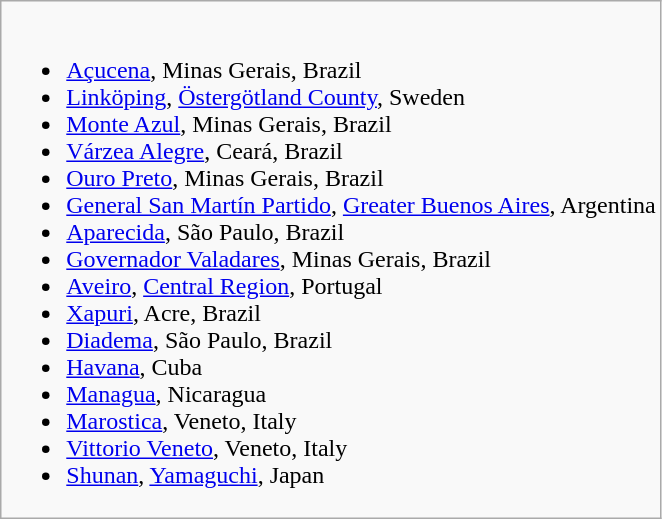<table class="wikitable">
<tr valign="top">
<td><br><ul><li> <a href='#'>Açucena</a>, Minas Gerais, Brazil</li><li> <a href='#'>Linköping</a>, <a href='#'>Östergötland County</a>, Sweden</li><li> <a href='#'>Monte Azul</a>, Minas Gerais,  Brazil</li><li> <a href='#'>Várzea Alegre</a>, Ceará, Brazil</li><li> <a href='#'>Ouro Preto</a>, Minas Gerais,  Brazil</li><li> <a href='#'>General San Martín Partido</a>, <a href='#'>Greater Buenos Aires</a>, Argentina</li><li> <a href='#'>Aparecida</a>, São Paulo, Brazil</li><li> <a href='#'>Governador Valadares</a>, Minas Gerais, Brazil</li><li> <a href='#'>Aveiro</a>, <a href='#'>Central Region</a>, Portugal</li><li> <a href='#'>Xapuri</a>, Acre, Brazil</li><li> <a href='#'>Diadema</a>, São Paulo, Brazil</li><li> <a href='#'>Havana</a>, Cuba</li><li> <a href='#'>Managua</a>, Nicaragua</li><li> <a href='#'>Marostica</a>, Veneto, Italy</li><li> <a href='#'>Vittorio Veneto</a>, Veneto, Italy</li><li> <a href='#'>Shunan</a>, <a href='#'>Yamaguchi</a>, Japan</li></ul></td>
</tr>
</table>
